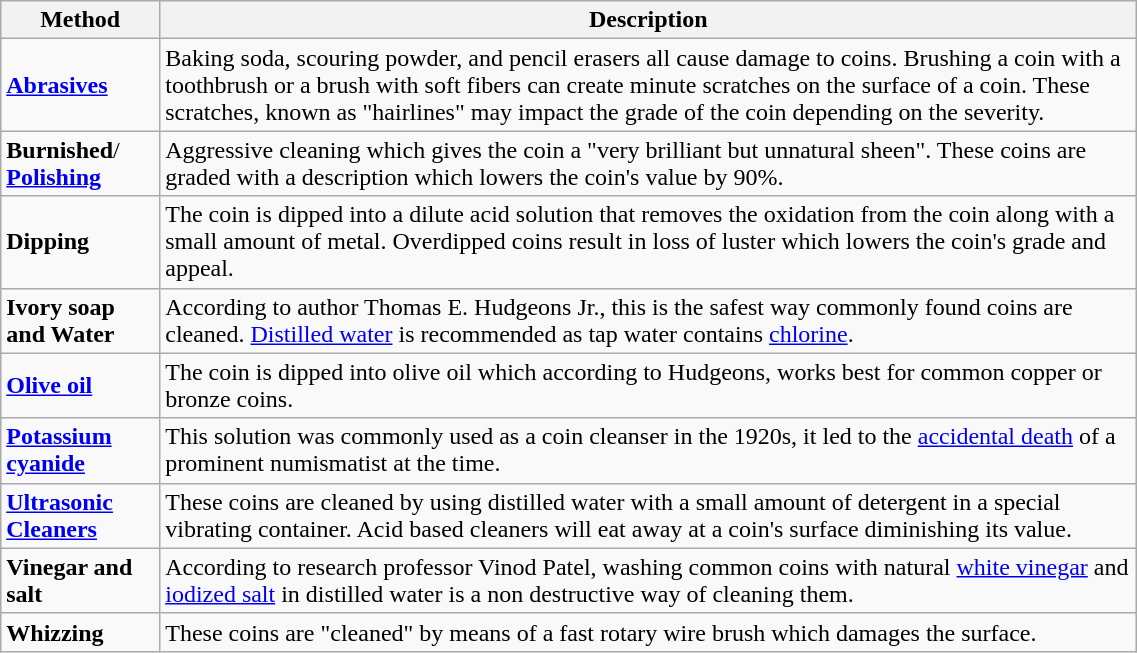<table class="wikitable" width="60%" >
<tr>
<th>Method</th>
<th>Description</th>
</tr>
<tr>
<td><strong><a href='#'>Abrasives</a></strong></td>
<td>Baking soda, scouring powder, and pencil erasers all cause damage to coins. Brushing a coin with a toothbrush or a brush with soft fibers can create minute scratches on the surface of a coin. These scratches, known as "hairlines" may impact the grade of the coin depending on the severity.</td>
</tr>
<tr>
<td><strong>Burnished</strong>/<br><strong><a href='#'>Polishing</a></strong></td>
<td>Aggressive cleaning which gives the coin a "very brilliant but unnatural sheen". These coins are graded with a description which lowers the coin's value by 90%. </td>
</tr>
<tr>
<td><strong>Dipping</strong></td>
<td>The coin is dipped into a dilute acid solution that removes the oxidation from the coin along with a small amount of metal. Overdipped coins result in loss of luster which lowers the coin's grade and appeal.</td>
</tr>
<tr>
<td><strong>Ivory soap and Water</strong></td>
<td>According to author Thomas E. Hudgeons Jr., this is the safest way commonly found coins are cleaned. <a href='#'>Distilled water</a> is recommended as tap water contains <a href='#'>chlorine</a>.</td>
</tr>
<tr>
<td><strong><a href='#'>Olive oil</a></strong></td>
<td>The coin is dipped into olive oil which according to Hudgeons, works best for common copper or bronze coins.</td>
</tr>
<tr>
<td><strong><a href='#'>Potassium cyanide</a></strong></td>
<td>This solution was commonly used as a coin cleanser in the 1920s, it led to the <a href='#'>accidental death</a> of a prominent numismatist at the time.</td>
</tr>
<tr>
<td><strong><a href='#'>Ultrasonic Cleaners</a></strong></td>
<td>These coins are cleaned by using distilled water with a small amount of detergent in a special vibrating container. Acid based cleaners will eat away at a coin's surface diminishing its value.</td>
</tr>
<tr>
<td><strong>Vinegar and salt</strong></td>
<td>According to research professor Vinod Patel, washing common coins with natural <a href='#'>white vinegar</a> and <a href='#'>iodized salt</a> in distilled water is a non destructive way of cleaning them.</td>
</tr>
<tr>
<td><strong>Whizzing</strong></td>
<td>These coins are "cleaned" by means of a fast rotary wire brush which damages the surface.</td>
</tr>
</table>
